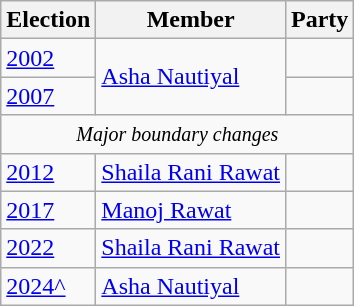<table class="wikitable sortable">
<tr>
<th>Election</th>
<th>Member</th>
<th colspan="2">Party</th>
</tr>
<tr>
<td><a href='#'>2002</a></td>
<td rowspan="2"><a href='#'>Asha Nautiyal</a></td>
<td></td>
</tr>
<tr>
<td><a href='#'>2007</a></td>
</tr>
<tr>
<td colspan=4 align=center><small><em>Major boundary changes</em></small></td>
</tr>
<tr>
<td><a href='#'>2012</a></td>
<td><a href='#'>Shaila Rani Rawat</a></td>
<td></td>
</tr>
<tr>
<td><a href='#'>2017</a></td>
<td><a href='#'>Manoj Rawat</a></td>
</tr>
<tr>
<td><a href='#'>2022</a></td>
<td><a href='#'>Shaila Rani Rawat</a></td>
<td></td>
</tr>
<tr>
<td><a href='#'>2024^</a></td>
<td><a href='#'>Asha Nautiyal</a></td>
</tr>
</table>
